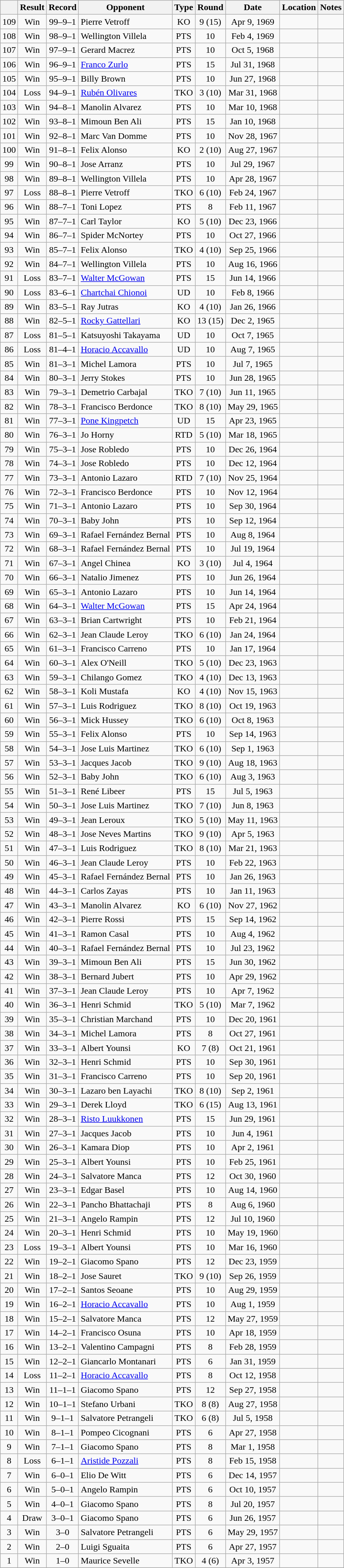<table class="wikitable" style="text-align:center">
<tr>
<th></th>
<th>Result</th>
<th>Record</th>
<th>Opponent</th>
<th>Type</th>
<th>Round</th>
<th>Date</th>
<th>Location</th>
<th>Notes</th>
</tr>
<tr>
<td>109</td>
<td>Win</td>
<td>99–9–1</td>
<td align=left>Pierre Vetroff</td>
<td>KO</td>
<td>9 (15)</td>
<td>Apr 9, 1969</td>
<td style="text-align:left;"></td>
<td style="text-align:left;"></td>
</tr>
<tr>
<td>108</td>
<td>Win</td>
<td>98–9–1</td>
<td align=left>Wellington Villela</td>
<td>PTS</td>
<td>10</td>
<td>Feb 4, 1969</td>
<td style="text-align:left;"></td>
<td></td>
</tr>
<tr>
<td>107</td>
<td>Win</td>
<td>97–9–1</td>
<td align=left>Gerard Macrez</td>
<td>PTS</td>
<td>10</td>
<td>Oct 5, 1968</td>
<td style="text-align:left;"></td>
<td></td>
</tr>
<tr>
<td>106</td>
<td>Win</td>
<td>96–9–1</td>
<td align=left><a href='#'>Franco Zurlo</a></td>
<td>PTS</td>
<td>15</td>
<td>Jul 31, 1968</td>
<td style="text-align:left;"></td>
<td style="text-align:left;"></td>
</tr>
<tr>
<td>105</td>
<td>Win</td>
<td>95–9–1</td>
<td align=left>Billy Brown</td>
<td>PTS</td>
<td>10</td>
<td>Jun 27, 1968</td>
<td style="text-align:left;"></td>
<td></td>
</tr>
<tr>
<td>104</td>
<td>Loss</td>
<td>94–9–1</td>
<td align=left><a href='#'>Rubén Olivares</a></td>
<td>TKO</td>
<td>3 (10)</td>
<td>Mar 31, 1968</td>
<td style="text-align:left;"></td>
<td></td>
</tr>
<tr>
<td>103</td>
<td>Win</td>
<td>94–8–1</td>
<td align=left>Manolin Alvarez</td>
<td>PTS</td>
<td>10</td>
<td>Mar 10, 1968</td>
<td style="text-align:left;"></td>
<td></td>
</tr>
<tr>
<td>102</td>
<td>Win</td>
<td>93–8–1</td>
<td align=left>Mimoun Ben Ali</td>
<td>PTS</td>
<td>15</td>
<td>Jan 10, 1968</td>
<td style="text-align:left;"></td>
<td style="text-align:left;"></td>
</tr>
<tr>
<td>101</td>
<td>Win</td>
<td>92–8–1</td>
<td align=left>Marc Van Domme</td>
<td>PTS</td>
<td>10</td>
<td>Nov 28, 1967</td>
<td style="text-align:left;"></td>
<td></td>
</tr>
<tr>
<td>100</td>
<td>Win</td>
<td>91–8–1</td>
<td align=left>Felix Alonso</td>
<td>KO</td>
<td>2 (10)</td>
<td>Aug 27, 1967</td>
<td style="text-align:left;"></td>
<td></td>
</tr>
<tr>
<td>99</td>
<td>Win</td>
<td>90–8–1</td>
<td align=left>Jose Arranz</td>
<td>PTS</td>
<td>10</td>
<td>Jul 29, 1967</td>
<td style="text-align:left;"></td>
<td></td>
</tr>
<tr>
<td>98</td>
<td>Win</td>
<td>89–8–1</td>
<td align=left>Wellington Villela</td>
<td>PTS</td>
<td>10</td>
<td>Apr 28, 1967</td>
<td style="text-align:left;"></td>
<td></td>
</tr>
<tr>
<td>97</td>
<td>Loss</td>
<td>88–8–1</td>
<td align=left>Pierre Vetroff</td>
<td>TKO</td>
<td>6 (10)</td>
<td>Feb 24, 1967</td>
<td style="text-align:left;"></td>
<td></td>
</tr>
<tr>
<td>96</td>
<td>Win</td>
<td>88–7–1</td>
<td align=left>Toni Lopez</td>
<td>PTS</td>
<td>8</td>
<td>Feb 11, 1967</td>
<td style="text-align:left;"></td>
<td></td>
</tr>
<tr>
<td>95</td>
<td>Win</td>
<td>87–7–1</td>
<td align=left>Carl Taylor</td>
<td>KO</td>
<td>5 (10)</td>
<td>Dec 23, 1966</td>
<td style="text-align:left;"></td>
<td></td>
</tr>
<tr>
<td>94</td>
<td>Win</td>
<td>86–7–1</td>
<td align=left>Spider McNortey</td>
<td>PTS</td>
<td>10</td>
<td>Oct 27, 1966</td>
<td style="text-align:left;"></td>
<td></td>
</tr>
<tr>
<td>93</td>
<td>Win</td>
<td>85–7–1</td>
<td align=left>Felix Alonso</td>
<td>TKO</td>
<td>4 (10)</td>
<td>Sep 25, 1966</td>
<td style="text-align:left;"></td>
<td></td>
</tr>
<tr>
<td>92</td>
<td>Win</td>
<td>84–7–1</td>
<td align=left>Wellington Villela</td>
<td>PTS</td>
<td>10</td>
<td>Aug 16, 1966</td>
<td style="text-align:left;"></td>
<td></td>
</tr>
<tr>
<td>91</td>
<td>Loss</td>
<td>83–7–1</td>
<td align=left><a href='#'>Walter McGowan</a></td>
<td>PTS</td>
<td>15</td>
<td>Jun 14, 1966</td>
<td style="text-align:left;"></td>
<td style="text-align:left;"></td>
</tr>
<tr>
<td>90</td>
<td>Loss</td>
<td>83–6–1</td>
<td align=left><a href='#'>Chartchai Chionoi</a></td>
<td>UD</td>
<td>10</td>
<td>Feb 8, 1966</td>
<td style="text-align:left;"></td>
<td></td>
</tr>
<tr>
<td>89</td>
<td>Win</td>
<td>83–5–1</td>
<td align=left>Ray Jutras</td>
<td>KO</td>
<td>4 (10)</td>
<td>Jan 26, 1966</td>
<td style="text-align:left;"></td>
<td></td>
</tr>
<tr>
<td>88</td>
<td>Win</td>
<td>82–5–1</td>
<td align=left><a href='#'>Rocky Gattellari</a></td>
<td>KO</td>
<td>13 (15)</td>
<td>Dec 2, 1965</td>
<td style="text-align:left;"></td>
<td style="text-align:left;"></td>
</tr>
<tr>
<td>87</td>
<td>Loss</td>
<td>81–5–1</td>
<td align=left>Katsuyoshi Takayama</td>
<td>UD</td>
<td>10</td>
<td>Oct 7, 1965</td>
<td style="text-align:left;"></td>
<td></td>
</tr>
<tr>
<td>86</td>
<td>Loss</td>
<td>81–4–1</td>
<td align=left><a href='#'>Horacio Accavallo</a></td>
<td>UD</td>
<td>10</td>
<td>Aug 7, 1965</td>
<td style="text-align:left;"></td>
<td></td>
</tr>
<tr>
<td>85</td>
<td>Win</td>
<td>81–3–1</td>
<td align=left>Michel Lamora</td>
<td>PTS</td>
<td>10</td>
<td>Jul 7, 1965</td>
<td style="text-align:left;"></td>
<td></td>
</tr>
<tr>
<td>84</td>
<td>Win</td>
<td>80–3–1</td>
<td align=left>Jerry Stokes</td>
<td>PTS</td>
<td>10</td>
<td>Jun 28, 1965</td>
<td style="text-align:left;"></td>
<td></td>
</tr>
<tr>
<td>83</td>
<td>Win</td>
<td>79–3–1</td>
<td align=left>Demetrio Carbajal</td>
<td>TKO</td>
<td>7 (10)</td>
<td>Jun 11, 1965</td>
<td style="text-align:left;"></td>
<td></td>
</tr>
<tr>
<td>82</td>
<td>Win</td>
<td>78–3–1</td>
<td align=left>Francisco Berdonce</td>
<td>TKO</td>
<td>8 (10)</td>
<td>May 29, 1965</td>
<td style="text-align:left;"></td>
<td></td>
</tr>
<tr>
<td>81</td>
<td>Win</td>
<td>77–3–1</td>
<td align=left><a href='#'>Pone Kingpetch</a></td>
<td>UD</td>
<td>15</td>
<td>Apr 23, 1965</td>
<td style="text-align:left;"></td>
<td style="text-align:left;"></td>
</tr>
<tr>
<td>80</td>
<td>Win</td>
<td>76–3–1</td>
<td align=left>Jo Horny</td>
<td>RTD</td>
<td>5 (10)</td>
<td>Mar 18, 1965</td>
<td style="text-align:left;"></td>
<td></td>
</tr>
<tr>
<td>79</td>
<td>Win</td>
<td>75–3–1</td>
<td align=left>Jose Robledo</td>
<td>PTS</td>
<td>10</td>
<td>Dec 26, 1964</td>
<td style="text-align:left;"></td>
<td></td>
</tr>
<tr>
<td>78</td>
<td>Win</td>
<td>74–3–1</td>
<td align=left>Jose Robledo</td>
<td>PTS</td>
<td>10</td>
<td>Dec 12, 1964</td>
<td style="text-align:left;"></td>
<td></td>
</tr>
<tr>
<td>77</td>
<td>Win</td>
<td>73–3–1</td>
<td align=left>Antonio Lazaro</td>
<td>RTD</td>
<td>7 (10)</td>
<td>Nov 25, 1964</td>
<td style="text-align:left;"></td>
<td></td>
</tr>
<tr>
<td>76</td>
<td>Win</td>
<td>72–3–1</td>
<td align=left>Francisco Berdonce</td>
<td>PTS</td>
<td>10</td>
<td>Nov 12, 1964</td>
<td style="text-align:left;"></td>
<td></td>
</tr>
<tr>
<td>75</td>
<td>Win</td>
<td>71–3–1</td>
<td align=left>Antonio Lazaro</td>
<td>PTS</td>
<td>10</td>
<td>Sep 30, 1964</td>
<td style="text-align:left;"></td>
<td></td>
</tr>
<tr>
<td>74</td>
<td>Win</td>
<td>70–3–1</td>
<td align=left>Baby John</td>
<td>PTS</td>
<td>10</td>
<td>Sep 12, 1964</td>
<td style="text-align:left;"></td>
<td></td>
</tr>
<tr>
<td>73</td>
<td>Win</td>
<td>69–3–1</td>
<td align=left>Rafael Fernández Bernal</td>
<td>PTS</td>
<td>10</td>
<td>Aug 8, 1964</td>
<td style="text-align:left;"></td>
<td></td>
</tr>
<tr>
<td>72</td>
<td>Win</td>
<td>68–3–1</td>
<td align=left>Rafael Fernández Bernal</td>
<td>PTS</td>
<td>10</td>
<td>Jul 19, 1964</td>
<td style="text-align:left;"></td>
<td></td>
</tr>
<tr>
<td>71</td>
<td>Win</td>
<td>67–3–1</td>
<td align=left>Angel Chinea</td>
<td>KO</td>
<td>3 (10)</td>
<td>Jul 4, 1964</td>
<td style="text-align:left;"></td>
<td></td>
</tr>
<tr>
<td>70</td>
<td>Win</td>
<td>66–3–1</td>
<td align=left>Natalio Jimenez</td>
<td>PTS</td>
<td>10</td>
<td>Jun 26, 1964</td>
<td style="text-align:left;"></td>
<td></td>
</tr>
<tr>
<td>69</td>
<td>Win</td>
<td>65–3–1</td>
<td align=left>Antonio Lazaro</td>
<td>PTS</td>
<td>10</td>
<td>Jun 14, 1964</td>
<td style="text-align:left;"></td>
<td></td>
</tr>
<tr>
<td>68</td>
<td>Win</td>
<td>64–3–1</td>
<td align=left><a href='#'>Walter McGowan</a></td>
<td>PTS</td>
<td>15</td>
<td>Apr 24, 1964</td>
<td style="text-align:left;"></td>
<td style="text-align:left;"></td>
</tr>
<tr>
<td>67</td>
<td>Win</td>
<td>63–3–1</td>
<td align=left>Brian Cartwright</td>
<td>PTS</td>
<td>10</td>
<td>Feb 21, 1964</td>
<td style="text-align:left;"></td>
<td></td>
</tr>
<tr>
<td>66</td>
<td>Win</td>
<td>62–3–1</td>
<td align=left>Jean Claude Leroy</td>
<td>TKO</td>
<td>6 (10)</td>
<td>Jan 24, 1964</td>
<td style="text-align:left;"></td>
<td></td>
</tr>
<tr>
<td>65</td>
<td>Win</td>
<td>61–3–1</td>
<td align=left>Francisco Carreno</td>
<td>PTS</td>
<td>10</td>
<td>Jan 17, 1964</td>
<td style="text-align:left;"></td>
<td></td>
</tr>
<tr>
<td>64</td>
<td>Win</td>
<td>60–3–1</td>
<td align=left>Alex O'Neill</td>
<td>TKO</td>
<td>5 (10)</td>
<td>Dec 23, 1963</td>
<td style="text-align:left;"></td>
<td></td>
</tr>
<tr>
<td>63</td>
<td>Win</td>
<td>59–3–1</td>
<td align=left>Chilango Gomez</td>
<td>TKO</td>
<td>4 (10)</td>
<td>Dec 13, 1963</td>
<td style="text-align:left;"></td>
<td></td>
</tr>
<tr>
<td>62</td>
<td>Win</td>
<td>58–3–1</td>
<td align=left>Koli Mustafa</td>
<td>KO</td>
<td>4 (10)</td>
<td>Nov 15, 1963</td>
<td style="text-align:left;"></td>
<td></td>
</tr>
<tr>
<td>61</td>
<td>Win</td>
<td>57–3–1</td>
<td align=left>Luis Rodriguez</td>
<td>TKO</td>
<td>8 (10)</td>
<td>Oct 19, 1963</td>
<td style="text-align:left;"></td>
<td></td>
</tr>
<tr>
<td>60</td>
<td>Win</td>
<td>56–3–1</td>
<td align=left>Mick Hussey</td>
<td>TKO</td>
<td>6 (10)</td>
<td>Oct 8, 1963</td>
<td style="text-align:left;"></td>
<td></td>
</tr>
<tr>
<td>59</td>
<td>Win</td>
<td>55–3–1</td>
<td align=left>Felix Alonso</td>
<td>PTS</td>
<td>10</td>
<td>Sep 14, 1963</td>
<td style="text-align:left;"></td>
<td></td>
</tr>
<tr>
<td>58</td>
<td>Win</td>
<td>54–3–1</td>
<td align=left>Jose Luis Martinez</td>
<td>TKO</td>
<td>6 (10)</td>
<td>Sep 1, 1963</td>
<td style="text-align:left;"></td>
<td></td>
</tr>
<tr>
<td>57</td>
<td>Win</td>
<td>53–3–1</td>
<td align=left>Jacques Jacob</td>
<td>TKO</td>
<td>9 (10)</td>
<td>Aug 18, 1963</td>
<td style="text-align:left;"></td>
<td></td>
</tr>
<tr>
<td>56</td>
<td>Win</td>
<td>52–3–1</td>
<td align=left>Baby John</td>
<td>TKO</td>
<td>6 (10)</td>
<td>Aug 3, 1963</td>
<td style="text-align:left;"></td>
<td></td>
</tr>
<tr>
<td>55</td>
<td>Win</td>
<td>51–3–1</td>
<td align=left>René Libeer</td>
<td>PTS</td>
<td>15</td>
<td>Jul 5, 1963</td>
<td style="text-align:left;"></td>
<td style="text-align:left;"></td>
</tr>
<tr>
<td>54</td>
<td>Win</td>
<td>50–3–1</td>
<td align=left>Jose Luis Martinez</td>
<td>TKO</td>
<td>7 (10)</td>
<td>Jun 8, 1963</td>
<td style="text-align:left;"></td>
<td></td>
</tr>
<tr>
<td>53</td>
<td>Win</td>
<td>49–3–1</td>
<td align=left>Jean Leroux</td>
<td>TKO</td>
<td>5 (10)</td>
<td>May 11, 1963</td>
<td style="text-align:left;"></td>
<td></td>
</tr>
<tr>
<td>52</td>
<td>Win</td>
<td>48–3–1</td>
<td align=left>Jose Neves Martins</td>
<td>TKO</td>
<td>9 (10)</td>
<td>Apr 5, 1963</td>
<td style="text-align:left;"></td>
<td></td>
</tr>
<tr>
<td>51</td>
<td>Win</td>
<td>47–3–1</td>
<td align=left>Luis Rodriguez</td>
<td>TKO</td>
<td>8 (10)</td>
<td>Mar 21, 1963</td>
<td style="text-align:left;"></td>
<td></td>
</tr>
<tr>
<td>50</td>
<td>Win</td>
<td>46–3–1</td>
<td align=left>Jean Claude Leroy</td>
<td>PTS</td>
<td>10</td>
<td>Feb 22, 1963</td>
<td style="text-align:left;"></td>
<td></td>
</tr>
<tr>
<td>49</td>
<td>Win</td>
<td>45–3–1</td>
<td align=left>Rafael Fernández Bernal</td>
<td>PTS</td>
<td>10</td>
<td>Jan 26, 1963</td>
<td style="text-align:left;"></td>
<td></td>
</tr>
<tr>
<td>48</td>
<td>Win</td>
<td>44–3–1</td>
<td align=left>Carlos Zayas</td>
<td>PTS</td>
<td>10</td>
<td>Jan 11, 1963</td>
<td style="text-align:left;"></td>
<td></td>
</tr>
<tr>
<td>47</td>
<td>Win</td>
<td>43–3–1</td>
<td align=left>Manolin Alvarez</td>
<td>KO</td>
<td>6 (10)</td>
<td>Nov 27, 1962</td>
<td style="text-align:left;"></td>
<td></td>
</tr>
<tr>
<td>46</td>
<td>Win</td>
<td>42–3–1</td>
<td align=left>Pierre Rossi</td>
<td>PTS</td>
<td>15</td>
<td>Sep 14, 1962</td>
<td style="text-align:left;"></td>
<td style="text-align:left;"></td>
</tr>
<tr>
<td>45</td>
<td>Win</td>
<td>41–3–1</td>
<td align=left>Ramon Casal</td>
<td>PTS</td>
<td>10</td>
<td>Aug 4, 1962</td>
<td style="text-align:left;"></td>
<td></td>
</tr>
<tr>
<td>44</td>
<td>Win</td>
<td>40–3–1</td>
<td align=left>Rafael Fernández Bernal</td>
<td>PTS</td>
<td>10</td>
<td>Jul 23, 1962</td>
<td style="text-align:left;"></td>
<td></td>
</tr>
<tr>
<td>43</td>
<td>Win</td>
<td>39–3–1</td>
<td align=left>Mimoun Ben Ali</td>
<td>PTS</td>
<td>15</td>
<td>Jun 30, 1962</td>
<td style="text-align:left;"></td>
<td style="text-align:left;"></td>
</tr>
<tr>
<td>42</td>
<td>Win</td>
<td>38–3–1</td>
<td align=left>Bernard Jubert</td>
<td>PTS</td>
<td>10</td>
<td>Apr 29, 1962</td>
<td style="text-align:left;"></td>
<td></td>
</tr>
<tr>
<td>41</td>
<td>Win</td>
<td>37–3–1</td>
<td align=left>Jean Claude Leroy</td>
<td>PTS</td>
<td>10</td>
<td>Apr 7, 1962</td>
<td style="text-align:left;"></td>
<td></td>
</tr>
<tr>
<td>40</td>
<td>Win</td>
<td>36–3–1</td>
<td align=left>Henri Schmid</td>
<td>TKO</td>
<td>5 (10)</td>
<td>Mar 7, 1962</td>
<td style="text-align:left;"></td>
<td></td>
</tr>
<tr>
<td>39</td>
<td>Win</td>
<td>35–3–1</td>
<td align=left>Christian Marchand</td>
<td>PTS</td>
<td>10</td>
<td>Dec 20, 1961</td>
<td style="text-align:left;"></td>
<td></td>
</tr>
<tr>
<td>38</td>
<td>Win</td>
<td>34–3–1</td>
<td align=left>Michel Lamora</td>
<td>PTS</td>
<td>8</td>
<td>Oct 27, 1961</td>
<td style="text-align:left;"></td>
<td></td>
</tr>
<tr>
<td>37</td>
<td>Win</td>
<td>33–3–1</td>
<td align=left>Albert Younsi</td>
<td>KO</td>
<td>7 (8)</td>
<td>Oct 21, 1961</td>
<td style="text-align:left;"></td>
<td></td>
</tr>
<tr>
<td>36</td>
<td>Win</td>
<td>32–3–1</td>
<td align=left>Henri Schmid</td>
<td>PTS</td>
<td>10</td>
<td>Sep 30, 1961</td>
<td style="text-align:left;"></td>
<td></td>
</tr>
<tr>
<td>35</td>
<td>Win</td>
<td>31–3–1</td>
<td align=left>Francisco Carreno</td>
<td>PTS</td>
<td>10</td>
<td>Sep 20, 1961</td>
<td style="text-align:left;"></td>
<td></td>
</tr>
<tr>
<td>34</td>
<td>Win</td>
<td>30–3–1</td>
<td align=left>Lazaro ben Layachi</td>
<td>TKO</td>
<td>8 (10)</td>
<td>Sep 2, 1961</td>
<td style="text-align:left;"></td>
<td></td>
</tr>
<tr>
<td>33</td>
<td>Win</td>
<td>29–3–1</td>
<td align=left>Derek Lloyd</td>
<td>TKO</td>
<td>6 (15)</td>
<td>Aug 13, 1961</td>
<td style="text-align:left;"></td>
<td style="text-align:left;"></td>
</tr>
<tr>
<td>32</td>
<td>Win</td>
<td>28–3–1</td>
<td align=left><a href='#'>Risto Luukkonen</a></td>
<td>PTS</td>
<td>15</td>
<td>Jun 29, 1961</td>
<td style="text-align:left;"></td>
<td style="text-align:left;"></td>
</tr>
<tr>
<td>31</td>
<td>Win</td>
<td>27–3–1</td>
<td align=left>Jacques Jacob</td>
<td>PTS</td>
<td>10</td>
<td>Jun 4, 1961</td>
<td style="text-align:left;"></td>
<td></td>
</tr>
<tr>
<td>30</td>
<td>Win</td>
<td>26–3–1</td>
<td align=left>Kamara Diop</td>
<td>PTS</td>
<td>10</td>
<td>Apr 2, 1961</td>
<td style="text-align:left;"></td>
<td></td>
</tr>
<tr>
<td>29</td>
<td>Win</td>
<td>25–3–1</td>
<td align=left>Albert Younsi</td>
<td>PTS</td>
<td>10</td>
<td>Feb 25, 1961</td>
<td style="text-align:left;"></td>
<td></td>
</tr>
<tr>
<td>28</td>
<td>Win</td>
<td>24–3–1</td>
<td align=left>Salvatore Manca</td>
<td>PTS</td>
<td>12</td>
<td>Oct 30, 1960</td>
<td style="text-align:left;"></td>
<td style="text-align:left;"></td>
</tr>
<tr>
<td>27</td>
<td>Win</td>
<td>23–3–1</td>
<td align=left>Edgar Basel</td>
<td>PTS</td>
<td>10</td>
<td>Aug 14, 1960</td>
<td style="text-align:left;"></td>
<td></td>
</tr>
<tr>
<td>26</td>
<td>Win</td>
<td>22–3–1</td>
<td align=left>Pancho Bhattachaji</td>
<td>PTS</td>
<td>8</td>
<td>Aug 6, 1960</td>
<td style="text-align:left;"></td>
<td></td>
</tr>
<tr>
<td>25</td>
<td>Win</td>
<td>21–3–1</td>
<td align=left>Angelo Rampin</td>
<td>PTS</td>
<td>12</td>
<td>Jul 10, 1960</td>
<td style="text-align:left;"></td>
<td></td>
</tr>
<tr>
<td>24</td>
<td>Win</td>
<td>20–3–1</td>
<td align=left>Henri Schmid</td>
<td>PTS</td>
<td>10</td>
<td>May 19, 1960</td>
<td style="text-align:left;"></td>
<td></td>
</tr>
<tr>
<td>23</td>
<td>Loss</td>
<td>19–3–1</td>
<td align=left>Albert Younsi</td>
<td>PTS</td>
<td>10</td>
<td>Mar 16, 1960</td>
<td style="text-align:left;"></td>
<td></td>
</tr>
<tr>
<td>22</td>
<td>Win</td>
<td>19–2–1</td>
<td align=left>Giacomo Spano</td>
<td>PTS</td>
<td>12</td>
<td>Dec 23, 1959</td>
<td style="text-align:left;"></td>
<td style="text-align:left;"></td>
</tr>
<tr>
<td>21</td>
<td>Win</td>
<td>18–2–1</td>
<td align=left>Jose Sauret</td>
<td>TKO</td>
<td>9 (10)</td>
<td>Sep 26, 1959</td>
<td style="text-align:left;"></td>
<td></td>
</tr>
<tr>
<td>20</td>
<td>Win</td>
<td>17–2–1</td>
<td align=left>Santos Seoane</td>
<td>PTS</td>
<td>10</td>
<td>Aug 29, 1959</td>
<td style="text-align:left;"></td>
<td></td>
</tr>
<tr>
<td>19</td>
<td>Win</td>
<td>16–2–1</td>
<td align=left><a href='#'>Horacio Accavallo</a></td>
<td>PTS</td>
<td>10</td>
<td>Aug 1, 1959</td>
<td style="text-align:left;"></td>
<td></td>
</tr>
<tr>
<td>18</td>
<td>Win</td>
<td>15–2–1</td>
<td align=left>Salvatore Manca</td>
<td>PTS</td>
<td>12</td>
<td>May 27, 1959</td>
<td style="text-align:left;"></td>
<td style="text-align:left;"></td>
</tr>
<tr>
<td>17</td>
<td>Win</td>
<td>14–2–1</td>
<td align=left>Francisco Osuna</td>
<td>PTS</td>
<td>10</td>
<td>Apr 18, 1959</td>
<td style="text-align:left;"></td>
<td></td>
</tr>
<tr>
<td>16</td>
<td>Win</td>
<td>13–2–1</td>
<td align=left>Valentino Campagni</td>
<td>PTS</td>
<td>8</td>
<td>Feb 28, 1959</td>
<td style="text-align:left;"></td>
<td></td>
</tr>
<tr>
<td>15</td>
<td>Win</td>
<td>12–2–1</td>
<td align=left>Giancarlo Montanari</td>
<td>PTS</td>
<td>6</td>
<td>Jan 31, 1959</td>
<td style="text-align:left;"></td>
<td></td>
</tr>
<tr>
<td>14</td>
<td>Loss</td>
<td>11–2–1</td>
<td align=left><a href='#'>Horacio Accavallo</a></td>
<td>PTS</td>
<td>8</td>
<td>Oct 12, 1958</td>
<td style="text-align:left;"></td>
<td></td>
</tr>
<tr>
<td>13</td>
<td>Win</td>
<td>11–1–1</td>
<td align=left>Giacomo Spano</td>
<td>PTS</td>
<td>12</td>
<td>Sep 27, 1958</td>
<td style="text-align:left;"></td>
<td style="text-align:left;"></td>
</tr>
<tr>
<td>12</td>
<td>Win</td>
<td>10–1–1</td>
<td align=left>Stefano Urbani</td>
<td>TKO</td>
<td>8 (8)</td>
<td>Aug 27, 1958</td>
<td style="text-align:left;"></td>
<td></td>
</tr>
<tr>
<td>11</td>
<td>Win</td>
<td>9–1–1</td>
<td align=left>Salvatore Petrangeli</td>
<td>TKO</td>
<td>6 (8)</td>
<td>Jul 5, 1958</td>
<td style="text-align:left;"></td>
<td></td>
</tr>
<tr>
<td>10</td>
<td>Win</td>
<td>8–1–1</td>
<td align=left>Pompeo Cicognani</td>
<td>PTS</td>
<td>6</td>
<td>Apr 27, 1958</td>
<td style="text-align:left;"></td>
<td></td>
</tr>
<tr>
<td>9</td>
<td>Win</td>
<td>7–1–1</td>
<td align=left>Giacomo Spano</td>
<td>PTS</td>
<td>8</td>
<td>Mar 1, 1958</td>
<td style="text-align:left;"></td>
<td></td>
</tr>
<tr>
<td>8</td>
<td>Loss</td>
<td>6–1–1</td>
<td align=left><a href='#'>Aristide Pozzali</a></td>
<td>PTS</td>
<td>8</td>
<td>Feb 15, 1958</td>
<td style="text-align:left;"></td>
<td></td>
</tr>
<tr>
<td>7</td>
<td>Win</td>
<td>6–0–1</td>
<td align=left>Elio De Witt</td>
<td>PTS</td>
<td>6</td>
<td>Dec 14, 1957</td>
<td style="text-align:left;"></td>
<td></td>
</tr>
<tr>
<td>6</td>
<td>Win</td>
<td>5–0–1</td>
<td align=left>Angelo Rampin</td>
<td>PTS</td>
<td>6</td>
<td>Oct 10, 1957</td>
<td style="text-align:left;"></td>
<td></td>
</tr>
<tr>
<td>5</td>
<td>Win</td>
<td>4–0–1</td>
<td align=left>Giacomo Spano</td>
<td>PTS</td>
<td>8</td>
<td>Jul 20, 1957</td>
<td style="text-align:left;"></td>
<td></td>
</tr>
<tr>
<td>4</td>
<td>Draw</td>
<td>3–0–1</td>
<td align=left>Giacomo Spano</td>
<td>PTS</td>
<td>6</td>
<td>Jun 26, 1957</td>
<td style="text-align:left;"></td>
<td></td>
</tr>
<tr>
<td>3</td>
<td>Win</td>
<td>3–0</td>
<td align=left>Salvatore Petrangeli</td>
<td>PTS</td>
<td>6</td>
<td>May 29, 1957</td>
<td style="text-align:left;"></td>
<td></td>
</tr>
<tr>
<td>2</td>
<td>Win</td>
<td>2–0</td>
<td align=left>Luigi Sguaita</td>
<td>PTS</td>
<td>6</td>
<td>Apr 27, 1957</td>
<td style="text-align:left;"></td>
<td></td>
</tr>
<tr>
<td>1</td>
<td>Win</td>
<td>1–0</td>
<td align=left>Maurice Sevelle</td>
<td>TKO</td>
<td>4 (6)</td>
<td>Apr 3, 1957</td>
<td style="text-align:left;"></td>
<td></td>
</tr>
<tr>
</tr>
</table>
